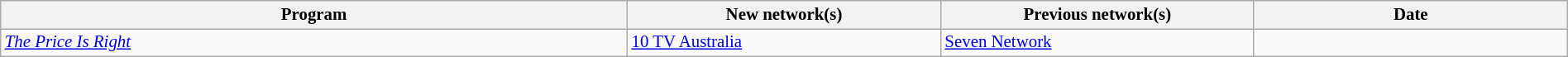<table class="wikitable sortable" width="100%" style="font-size:87%;">
<tr bgcolor="#efefef">
<th width=40%>Program</th>
<th width=20%>New network(s)</th>
<th width=20%>Previous network(s)</th>
<th width=20%>Date</th>
</tr>
<tr>
<td><em><a href='#'>The Price Is Right</a></em></td>
<td><a href='#'>10 TV Australia</a></td>
<td><a href='#'>Seven Network</a></td>
<td></td>
</tr>
</table>
